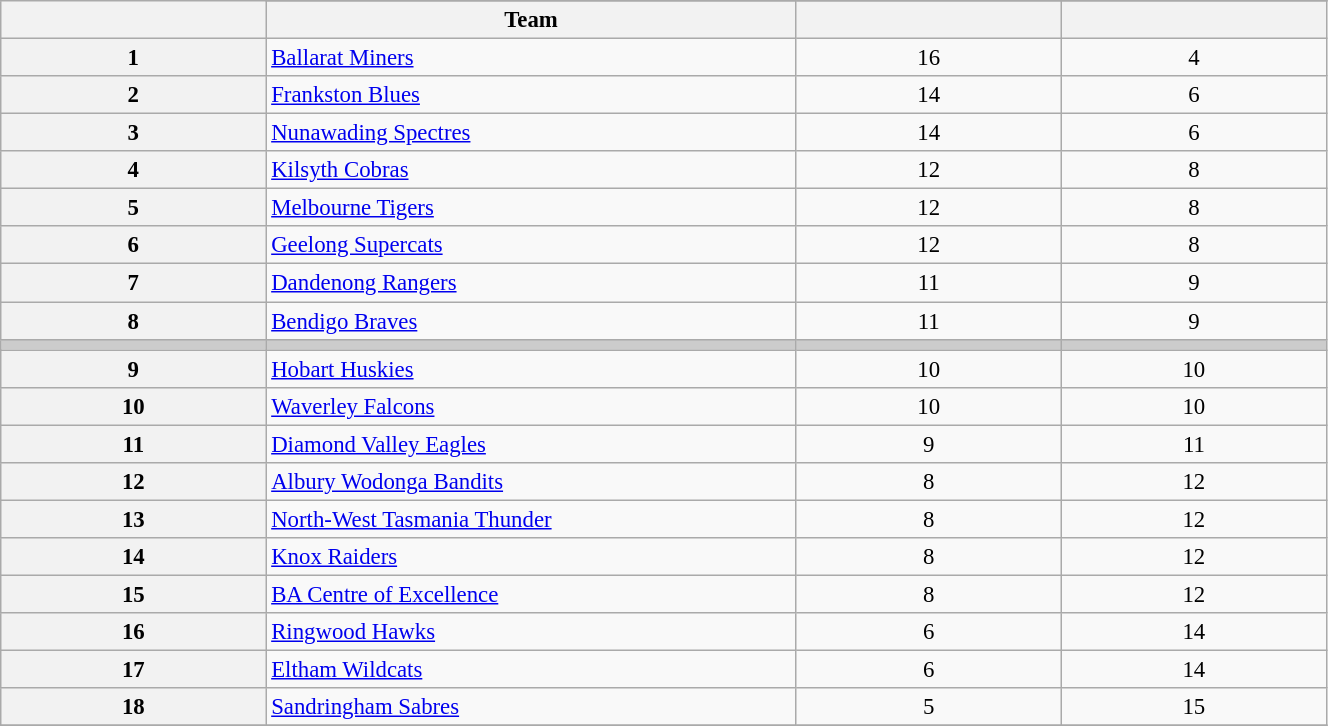<table class="wikitable" width="70%" style="font-size:95%; text-align:center">
<tr>
<th width="5%" rowspan=2></th>
</tr>
<tr>
<th width="10%">Team</th>
<th width="5%"></th>
<th width="5%"></th>
</tr>
<tr>
<th>1</th>
<td align=left><a href='#'>Ballarat Miners</a></td>
<td>16</td>
<td>4</td>
</tr>
<tr>
<th>2</th>
<td align=left><a href='#'>Frankston Blues</a></td>
<td>14</td>
<td>6</td>
</tr>
<tr>
<th>3</th>
<td align=left><a href='#'>Nunawading Spectres</a></td>
<td>14</td>
<td>6</td>
</tr>
<tr>
<th>4</th>
<td align=left><a href='#'>Kilsyth Cobras</a></td>
<td>12</td>
<td>8</td>
</tr>
<tr>
<th>5</th>
<td align=left><a href='#'>Melbourne Tigers</a></td>
<td>12</td>
<td>8</td>
</tr>
<tr>
<th>6</th>
<td align=left><a href='#'>Geelong Supercats</a></td>
<td>12</td>
<td>8</td>
</tr>
<tr>
<th>7</th>
<td align=left><a href='#'>Dandenong Rangers</a></td>
<td>11</td>
<td>9</td>
</tr>
<tr>
<th>8</th>
<td align=left><a href='#'>Bendigo Braves</a></td>
<td>11</td>
<td>9</td>
</tr>
<tr bgcolor="#cccccc">
<td></td>
<td></td>
<td></td>
<td></td>
</tr>
<tr>
<th>9</th>
<td align=left><a href='#'>Hobart Huskies</a></td>
<td>10</td>
<td>10</td>
</tr>
<tr>
<th>10</th>
<td align=left><a href='#'>Waverley Falcons</a></td>
<td>10</td>
<td>10</td>
</tr>
<tr>
<th>11</th>
<td align=left><a href='#'>Diamond Valley Eagles</a></td>
<td>9</td>
<td>11</td>
</tr>
<tr>
<th>12</th>
<td align=left><a href='#'>Albury Wodonga Bandits</a></td>
<td>8</td>
<td>12</td>
</tr>
<tr>
<th>13</th>
<td align=left><a href='#'>North-West Tasmania Thunder</a></td>
<td>8</td>
<td>12</td>
</tr>
<tr>
<th>14</th>
<td align=left><a href='#'>Knox Raiders</a></td>
<td>8</td>
<td>12</td>
</tr>
<tr>
<th>15</th>
<td align=left><a href='#'>BA Centre of Excellence</a></td>
<td>8</td>
<td>12</td>
</tr>
<tr>
<th>16</th>
<td align=left><a href='#'>Ringwood Hawks</a></td>
<td>6</td>
<td>14</td>
</tr>
<tr>
<th>17</th>
<td align=left><a href='#'>Eltham Wildcats</a></td>
<td>6</td>
<td>14</td>
</tr>
<tr>
<th>18</th>
<td align=left><a href='#'>Sandringham Sabres</a></td>
<td>5</td>
<td>15</td>
</tr>
<tr>
</tr>
</table>
